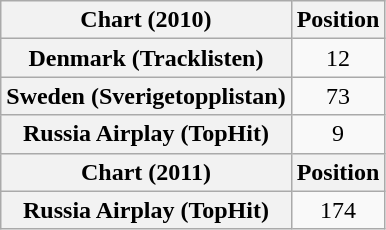<table class="wikitable sortable plainrowheaders" style="text-align:center">
<tr>
<th>Chart (2010)</th>
<th>Position</th>
</tr>
<tr>
<th scope="row">Denmark (Tracklisten)</th>
<td style="text-align:center;">12</td>
</tr>
<tr>
<th scope="row">Sweden (Sverigetopplistan)</th>
<td style="text-align:center;">73</td>
</tr>
<tr>
<th scope="row">Russia Airplay (TopHit)</th>
<td>9</td>
</tr>
<tr>
<th>Chart (2011)</th>
<th>Position</th>
</tr>
<tr>
<th scope="row">Russia Airplay (TopHit)</th>
<td style="text-align:center;">174</td>
</tr>
</table>
